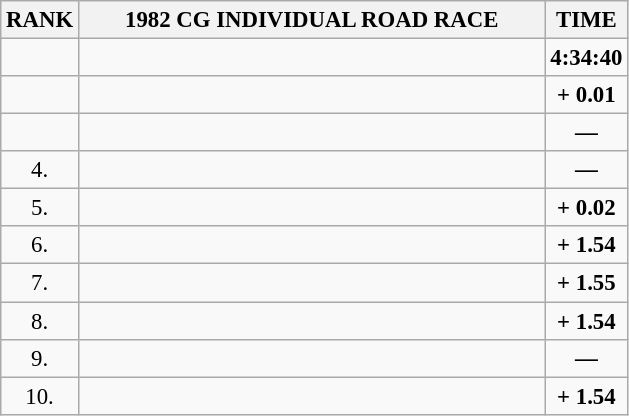<table class="wikitable" style="font-size:95%;">
<tr>
<th>RANK</th>
<th align="left" style="width: 20em">1982 CG INDIVIDUAL ROAD RACE</th>
<th>TIME</th>
</tr>
<tr>
<td align="center"></td>
<td></td>
<td align="center"><strong>4:34:40</strong></td>
</tr>
<tr>
<td align="center"></td>
<td></td>
<td align="center"><strong>+ 0.01</strong></td>
</tr>
<tr>
<td align="center"></td>
<td></td>
<td align="center"><strong>—</strong></td>
</tr>
<tr>
<td align="center">4.</td>
<td></td>
<td align="center"><strong>—</strong></td>
</tr>
<tr>
<td align="center">5.</td>
<td></td>
<td align="center"><strong>+ 0.02</strong></td>
</tr>
<tr>
<td align="center">6.</td>
<td></td>
<td align="center"><strong>+ 1.54</strong></td>
</tr>
<tr>
<td align="center">7.</td>
<td></td>
<td align="center"><strong>+ 1.55</strong></td>
</tr>
<tr>
<td align="center">8.</td>
<td></td>
<td align="center"><strong>+ 1.54</strong></td>
</tr>
<tr>
<td align="center">9.</td>
<td></td>
<td align="center"><strong>—</strong></td>
</tr>
<tr>
<td align="center">10.</td>
<td></td>
<td align="center"><strong>+ 1.54</strong></td>
</tr>
</table>
